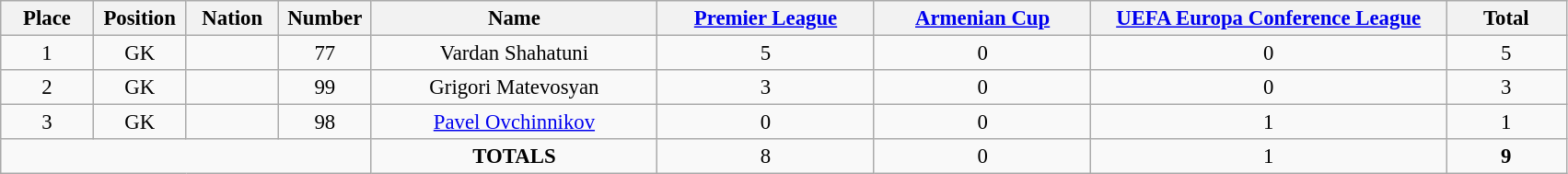<table class="wikitable" style="font-size: 95%; text-align: center;">
<tr>
<th width=60>Place</th>
<th width=60>Position</th>
<th width=60>Nation</th>
<th width=60>Number</th>
<th width=200>Name</th>
<th width=150><a href='#'>Premier League</a></th>
<th width=150><a href='#'>Armenian Cup</a></th>
<th width=250><a href='#'>UEFA Europa Conference League</a></th>
<th width=80><strong>Total</strong></th>
</tr>
<tr>
<td>1</td>
<td>GK</td>
<td></td>
<td>77</td>
<td>Vardan Shahatuni</td>
<td>5</td>
<td>0</td>
<td>0</td>
<td>5</td>
</tr>
<tr>
<td>2</td>
<td>GK</td>
<td></td>
<td>99</td>
<td>Grigori Matevosyan</td>
<td>3</td>
<td>0</td>
<td>0</td>
<td>3</td>
</tr>
<tr>
<td>3</td>
<td>GK</td>
<td></td>
<td>98</td>
<td><a href='#'>Pavel Ovchinnikov</a></td>
<td>0</td>
<td>0</td>
<td>1</td>
<td>1</td>
</tr>
<tr>
<td colspan="4"></td>
<td><strong>TOTALS</strong></td>
<td>8</td>
<td>0</td>
<td>1</td>
<td><strong>9</strong></td>
</tr>
</table>
